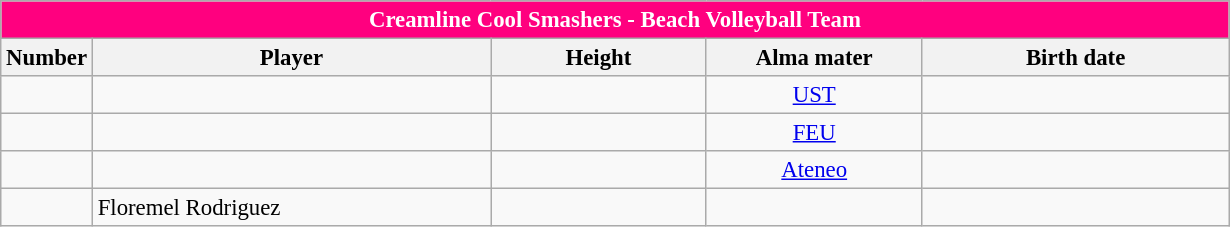<table class="wikitable sortable" style="font-size:95%; text-align:left;">
<tr>
<th colspan="6" style= "background:#FF007F; color:white; text-align: center"><strong>Creamline Cool Smashers - Beach Volleyball Team</strong></th>
</tr>
<tr style="background:#FFFFFF;">
<th style= "align=center; width:1em;">Number</th>
<th style= "align=center;width:17em;">Player</th>
<th style= "align=center; width:9em;">Height</th>
<th style= "align=center; width:9em;">Alma mater</th>
<th style= "align=center; width:13em;">Birth date</th>
</tr>
<tr align=center>
<td></td>
<td align=left></td>
<td></td>
<td><a href='#'>UST</a></td>
<td align=right></td>
</tr>
<tr align=center>
<td></td>
<td align=left></td>
<td></td>
<td><a href='#'>FEU</a></td>
<td align=right></td>
</tr>
<tr align=center>
<td></td>
<td align=left></td>
<td></td>
<td><a href='#'>Ateneo</a></td>
<td align=right></td>
</tr>
<tr align=center>
<td></td>
<td align=left>Floremel Rodriguez</td>
<td></td>
<td></td>
<td></td>
</tr>
</table>
